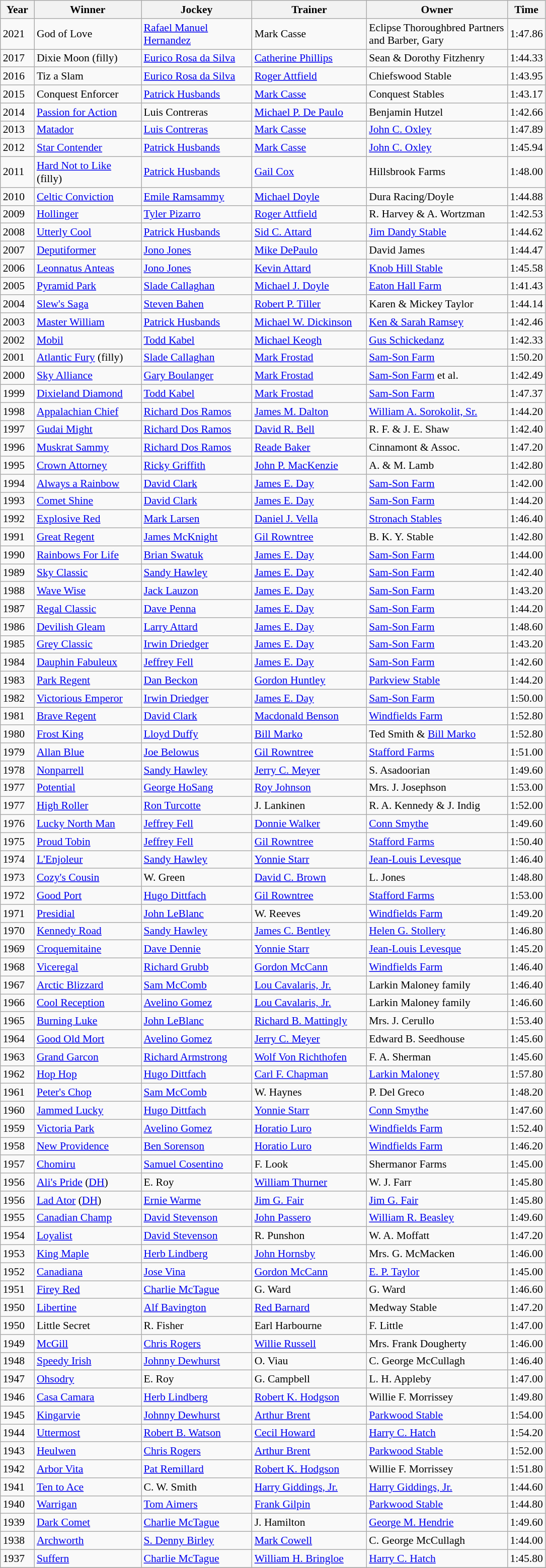<table class="wikitable sortable" style="font-size:90%">
<tr>
<th style="width:38px">Year<br></th>
<th style="width:135px">Winner<br></th>
<th style="width:140px">Jockey<br></th>
<th style="width:145px">Trainer<br></th>
<th style="width:180px">Owner<br></th>
<th>Time</th>
</tr>
<tr>
<td>2021</td>
<td>God of Love</td>
<td><a href='#'>Rafael Manuel Hernandez</a></td>
<td>Mark Casse</td>
<td>Eclipse Thoroughbred Partners and Barber, Gary</td>
<td>1:47.86</td>
</tr>
<tr>
<td>2017</td>
<td>Dixie Moon (filly)</td>
<td><a href='#'>Eurico Rosa da Silva</a></td>
<td><a href='#'>Catherine Phillips</a></td>
<td>Sean & Dorothy Fitzhenry</td>
<td>1:44.33</td>
</tr>
<tr>
<td>2016</td>
<td>Tiz a Slam</td>
<td><a href='#'>Eurico Rosa da Silva</a></td>
<td><a href='#'>Roger Attfield</a></td>
<td>Chiefswood Stable</td>
<td>1:43.95</td>
</tr>
<tr>
<td>2015</td>
<td>Conquest Enforcer</td>
<td><a href='#'>Patrick Husbands</a></td>
<td><a href='#'>Mark Casse</a></td>
<td>Conquest Stables</td>
<td>1:43.17</td>
</tr>
<tr>
<td>2014</td>
<td><a href='#'>Passion for Action</a></td>
<td>Luis Contreras</td>
<td><a href='#'>Michael P. De Paulo</a></td>
<td>Benjamin Hutzel</td>
<td>1:42.66</td>
</tr>
<tr>
<td>2013</td>
<td><a href='#'>Matador</a></td>
<td><a href='#'>Luis Contreras</a></td>
<td><a href='#'>Mark Casse</a></td>
<td><a href='#'>John C. Oxley</a></td>
<td>1:47.89</td>
</tr>
<tr>
<td>2012</td>
<td><a href='#'>Star Contender</a></td>
<td><a href='#'>Patrick Husbands</a></td>
<td><a href='#'>Mark Casse</a></td>
<td><a href='#'>John C. Oxley</a></td>
<td>1:45.94</td>
</tr>
<tr>
<td>2011</td>
<td><a href='#'>Hard Not to Like</a> (filly)</td>
<td><a href='#'>Patrick Husbands</a></td>
<td><a href='#'>Gail Cox</a></td>
<td>Hillsbrook Farms</td>
<td>1:48.00</td>
</tr>
<tr>
<td>2010</td>
<td><a href='#'>Celtic Conviction</a></td>
<td><a href='#'>Emile Ramsammy</a></td>
<td><a href='#'>Michael Doyle</a></td>
<td>Dura Racing/Doyle</td>
<td>1:44.88</td>
</tr>
<tr>
<td>2009</td>
<td><a href='#'>Hollinger</a></td>
<td><a href='#'>Tyler Pizarro</a></td>
<td><a href='#'>Roger Attfield</a></td>
<td>R. Harvey & A. Wortzman</td>
<td>1:42.53</td>
</tr>
<tr>
<td>2008</td>
<td><a href='#'>Utterly Cool</a></td>
<td><a href='#'>Patrick Husbands</a></td>
<td><a href='#'>Sid C. Attard</a></td>
<td><a href='#'>Jim Dandy Stable</a></td>
<td>1:44.62</td>
</tr>
<tr>
<td>2007</td>
<td><a href='#'>Deputiformer</a></td>
<td><a href='#'>Jono Jones</a></td>
<td><a href='#'>Mike DePaulo</a></td>
<td>David James</td>
<td>1:44.47</td>
</tr>
<tr>
<td>2006</td>
<td><a href='#'>Leonnatus Anteas</a></td>
<td><a href='#'>Jono Jones</a></td>
<td><a href='#'>Kevin Attard</a></td>
<td><a href='#'>Knob Hill Stable</a></td>
<td>1:45.58</td>
</tr>
<tr>
<td>2005</td>
<td><a href='#'>Pyramid Park</a></td>
<td><a href='#'>Slade Callaghan</a></td>
<td><a href='#'>Michael J. Doyle</a></td>
<td><a href='#'>Eaton Hall Farm</a></td>
<td>1:41.43</td>
</tr>
<tr>
<td>2004</td>
<td><a href='#'>Slew's Saga</a></td>
<td><a href='#'>Steven Bahen</a></td>
<td><a href='#'>Robert P. Tiller</a></td>
<td>Karen & Mickey Taylor</td>
<td>1:44.14</td>
</tr>
<tr>
<td>2003</td>
<td><a href='#'>Master William</a></td>
<td><a href='#'>Patrick Husbands</a></td>
<td><a href='#'>Michael W. Dickinson</a></td>
<td><a href='#'>Ken & Sarah Ramsey</a></td>
<td>1:42.46</td>
</tr>
<tr>
<td>2002</td>
<td><a href='#'>Mobil</a></td>
<td><a href='#'>Todd Kabel</a></td>
<td><a href='#'>Michael Keogh</a></td>
<td><a href='#'>Gus Schickedanz</a></td>
<td>1:42.33</td>
</tr>
<tr>
<td>2001</td>
<td><a href='#'>Atlantic Fury</a> (filly)</td>
<td><a href='#'>Slade Callaghan</a></td>
<td><a href='#'>Mark Frostad</a></td>
<td><a href='#'>Sam-Son Farm</a></td>
<td>1:50.20</td>
</tr>
<tr>
<td>2000</td>
<td><a href='#'>Sky Alliance</a></td>
<td><a href='#'>Gary Boulanger</a></td>
<td><a href='#'>Mark Frostad</a></td>
<td><a href='#'>Sam-Son Farm</a> et al.</td>
<td>1:42.49</td>
</tr>
<tr>
<td>1999</td>
<td><a href='#'>Dixieland Diamond</a></td>
<td><a href='#'>Todd Kabel</a></td>
<td><a href='#'>Mark Frostad</a></td>
<td><a href='#'>Sam-Son Farm</a></td>
<td>1:47.37</td>
</tr>
<tr>
<td>1998</td>
<td><a href='#'>Appalachian Chief</a></td>
<td><a href='#'>Richard Dos Ramos</a></td>
<td><a href='#'>James M. Dalton</a></td>
<td><a href='#'>William A. Sorokolit, Sr.</a></td>
<td>1:44.20</td>
</tr>
<tr>
<td>1997</td>
<td><a href='#'>Gudai Might</a></td>
<td><a href='#'>Richard Dos Ramos</a></td>
<td><a href='#'>David R. Bell</a></td>
<td>R. F. & J. E. Shaw</td>
<td>1:42.40</td>
</tr>
<tr>
<td>1996</td>
<td><a href='#'>Muskrat Sammy</a></td>
<td><a href='#'>Richard Dos Ramos</a></td>
<td><a href='#'>Reade Baker</a></td>
<td>Cinnamont & Assoc.</td>
<td>1:47.20</td>
</tr>
<tr>
<td>1995</td>
<td><a href='#'>Crown Attorney</a></td>
<td><a href='#'>Ricky Griffith</a></td>
<td><a href='#'>John P. MacKenzie</a></td>
<td>A. & M. Lamb</td>
<td>1:42.80</td>
</tr>
<tr>
<td>1994</td>
<td><a href='#'>Always a Rainbow</a></td>
<td><a href='#'>David Clark</a></td>
<td><a href='#'>James E. Day</a></td>
<td><a href='#'>Sam-Son Farm</a></td>
<td>1:42.00</td>
</tr>
<tr>
<td>1993</td>
<td><a href='#'>Comet Shine</a></td>
<td><a href='#'>David Clark</a></td>
<td><a href='#'>James E. Day</a></td>
<td><a href='#'>Sam-Son Farm</a></td>
<td>1:44.20</td>
</tr>
<tr>
<td>1992</td>
<td><a href='#'>Explosive Red</a></td>
<td><a href='#'>Mark Larsen</a></td>
<td><a href='#'>Daniel J. Vella</a></td>
<td><a href='#'>Stronach Stables</a></td>
<td>1:46.40</td>
</tr>
<tr>
<td>1991</td>
<td><a href='#'>Great Regent</a></td>
<td><a href='#'>James McKnight</a></td>
<td><a href='#'>Gil Rowntree</a></td>
<td>B. K. Y. Stable</td>
<td>1:42.80</td>
</tr>
<tr>
<td>1990</td>
<td><a href='#'>Rainbows For Life</a></td>
<td><a href='#'>Brian Swatuk</a></td>
<td><a href='#'>James E. Day</a></td>
<td><a href='#'>Sam-Son Farm</a></td>
<td>1:44.00</td>
</tr>
<tr>
<td>1989</td>
<td><a href='#'>Sky Classic</a></td>
<td><a href='#'>Sandy Hawley</a></td>
<td><a href='#'>James E. Day</a></td>
<td><a href='#'>Sam-Son Farm</a></td>
<td>1:42.40</td>
</tr>
<tr>
<td>1988</td>
<td><a href='#'>Wave Wise</a></td>
<td><a href='#'>Jack Lauzon</a></td>
<td><a href='#'>James E. Day</a></td>
<td><a href='#'>Sam-Son Farm</a></td>
<td>1:43.20</td>
</tr>
<tr>
<td>1987</td>
<td><a href='#'>Regal Classic</a></td>
<td><a href='#'>Dave Penna</a></td>
<td><a href='#'>James E. Day</a></td>
<td><a href='#'>Sam-Son Farm</a></td>
<td>1:44.20</td>
</tr>
<tr>
<td>1986</td>
<td><a href='#'>Devilish Gleam</a></td>
<td><a href='#'>Larry Attard</a></td>
<td><a href='#'>James E. Day</a></td>
<td><a href='#'>Sam-Son Farm</a></td>
<td>1:48.60</td>
</tr>
<tr>
<td>1985</td>
<td><a href='#'>Grey Classic</a></td>
<td><a href='#'>Irwin Driedger</a></td>
<td><a href='#'>James E. Day</a></td>
<td><a href='#'>Sam-Son Farm</a></td>
<td>1:43.20</td>
</tr>
<tr>
<td>1984</td>
<td><a href='#'>Dauphin Fabuleux</a></td>
<td><a href='#'>Jeffrey Fell</a></td>
<td><a href='#'>James E. Day</a></td>
<td><a href='#'>Sam-Son Farm</a></td>
<td>1:42.60</td>
</tr>
<tr>
<td>1983</td>
<td><a href='#'>Park Regent</a></td>
<td><a href='#'>Dan Beckon</a></td>
<td><a href='#'>Gordon Huntley</a></td>
<td><a href='#'>Parkview Stable</a></td>
<td>1:44.20</td>
</tr>
<tr>
<td>1982</td>
<td><a href='#'>Victorious Emperor</a></td>
<td><a href='#'>Irwin Driedger</a></td>
<td><a href='#'>James E. Day</a></td>
<td><a href='#'>Sam-Son Farm</a></td>
<td>1:50.00</td>
</tr>
<tr>
<td>1981</td>
<td><a href='#'>Brave Regent</a></td>
<td><a href='#'>David Clark</a></td>
<td><a href='#'>Macdonald Benson</a></td>
<td><a href='#'>Windfields Farm</a></td>
<td>1:52.80</td>
</tr>
<tr>
<td>1980</td>
<td><a href='#'>Frost King</a></td>
<td><a href='#'>Lloyd Duffy</a></td>
<td><a href='#'>Bill Marko</a></td>
<td>Ted Smith & <a href='#'>Bill Marko</a></td>
<td>1:52.80</td>
</tr>
<tr>
<td>1979</td>
<td><a href='#'>Allan Blue</a></td>
<td><a href='#'>Joe Belowus</a></td>
<td><a href='#'>Gil Rowntree</a></td>
<td><a href='#'>Stafford Farms</a></td>
<td>1:51.00</td>
</tr>
<tr>
<td>1978</td>
<td><a href='#'>Nonparrell</a></td>
<td><a href='#'>Sandy Hawley</a></td>
<td><a href='#'>Jerry C. Meyer</a></td>
<td>S. Asadoorian</td>
<td>1:49.60</td>
</tr>
<tr>
<td>1977</td>
<td><a href='#'>Potential</a></td>
<td><a href='#'>George HoSang</a></td>
<td><a href='#'>Roy Johnson</a></td>
<td>Mrs. J. Josephson</td>
<td>1:53.00</td>
</tr>
<tr>
<td>1977</td>
<td><a href='#'>High Roller</a></td>
<td><a href='#'>Ron Turcotte</a></td>
<td>J. Lankinen</td>
<td>R. A. Kennedy & J. Indig</td>
<td>1:52.00</td>
</tr>
<tr>
<td>1976</td>
<td><a href='#'>Lucky North Man</a></td>
<td><a href='#'>Jeffrey Fell</a></td>
<td><a href='#'>Donnie Walker</a></td>
<td><a href='#'>Conn Smythe</a></td>
<td>1:49.60</td>
</tr>
<tr>
<td>1975</td>
<td><a href='#'>Proud Tobin</a></td>
<td><a href='#'>Jeffrey Fell</a></td>
<td><a href='#'>Gil Rowntree</a></td>
<td><a href='#'>Stafford Farms</a></td>
<td>1:50.40</td>
</tr>
<tr>
<td>1974</td>
<td><a href='#'>L'Enjoleur</a></td>
<td><a href='#'>Sandy Hawley</a></td>
<td><a href='#'>Yonnie Starr</a></td>
<td><a href='#'>Jean-Louis Levesque</a></td>
<td>1:46.40</td>
</tr>
<tr>
<td>1973</td>
<td><a href='#'>Cozy's Cousin</a></td>
<td>W. Green</td>
<td><a href='#'>David C. Brown</a></td>
<td>L. Jones</td>
<td>1:48.80</td>
</tr>
<tr>
<td>1972</td>
<td><a href='#'>Good Port</a></td>
<td><a href='#'>Hugo Dittfach</a></td>
<td><a href='#'>Gil Rowntree</a></td>
<td><a href='#'>Stafford Farms</a></td>
<td>1:53.00</td>
</tr>
<tr>
<td>1971</td>
<td><a href='#'>Presidial</a></td>
<td><a href='#'>John LeBlanc</a></td>
<td>W. Reeves</td>
<td><a href='#'>Windfields Farm</a></td>
<td>1:49.20</td>
</tr>
<tr>
<td>1970</td>
<td><a href='#'>Kennedy Road</a></td>
<td><a href='#'>Sandy Hawley</a></td>
<td><a href='#'>James C. Bentley</a></td>
<td><a href='#'>Helen G. Stollery</a></td>
<td>1:46.80</td>
</tr>
<tr>
<td>1969</td>
<td><a href='#'>Croquemitaine</a></td>
<td><a href='#'>Dave Dennie</a></td>
<td><a href='#'>Yonnie Starr</a></td>
<td><a href='#'>Jean-Louis Levesque</a></td>
<td>1:45.20</td>
</tr>
<tr>
<td>1968</td>
<td><a href='#'>Viceregal</a></td>
<td><a href='#'>Richard Grubb</a></td>
<td><a href='#'>Gordon McCann</a></td>
<td><a href='#'>Windfields Farm</a></td>
<td>1:46.40</td>
</tr>
<tr>
<td>1967</td>
<td><a href='#'>Arctic Blizzard</a></td>
<td><a href='#'>Sam McComb</a></td>
<td><a href='#'>Lou Cavalaris, Jr.</a></td>
<td>Larkin Maloney family</td>
<td>1:46.40</td>
</tr>
<tr>
<td>1966</td>
<td><a href='#'>Cool Reception</a></td>
<td><a href='#'>Avelino Gomez</a></td>
<td><a href='#'>Lou Cavalaris, Jr.</a></td>
<td>Larkin Maloney family</td>
<td>1:46.60</td>
</tr>
<tr>
<td>1965</td>
<td><a href='#'>Burning Luke</a></td>
<td><a href='#'>John LeBlanc</a></td>
<td><a href='#'>Richard B. Mattingly</a></td>
<td>Mrs. J. Cerullo</td>
<td>1:53.40</td>
</tr>
<tr>
<td>1964</td>
<td><a href='#'>Good Old Mort</a></td>
<td><a href='#'>Avelino Gomez</a></td>
<td><a href='#'>Jerry C. Meyer</a></td>
<td>Edward B. Seedhouse</td>
<td>1:45.60</td>
</tr>
<tr>
<td>1963</td>
<td><a href='#'>Grand Garcon</a></td>
<td><a href='#'>Richard Armstrong</a></td>
<td><a href='#'>Wolf Von Richthofen</a></td>
<td>F. A. Sherman</td>
<td>1:45.60</td>
</tr>
<tr>
<td>1962</td>
<td><a href='#'>Hop Hop</a></td>
<td><a href='#'>Hugo Dittfach</a></td>
<td><a href='#'>Carl F. Chapman</a></td>
<td><a href='#'>Larkin Maloney</a></td>
<td>1:57.80</td>
</tr>
<tr>
<td>1961</td>
<td><a href='#'>Peter's Chop</a></td>
<td><a href='#'>Sam McComb</a></td>
<td>W. Haynes</td>
<td>P. Del Greco</td>
<td>1:48.20</td>
</tr>
<tr>
<td>1960</td>
<td><a href='#'>Jammed Lucky</a></td>
<td><a href='#'>Hugo Dittfach</a></td>
<td><a href='#'>Yonnie Starr</a></td>
<td><a href='#'>Conn Smythe</a></td>
<td>1:47.60</td>
</tr>
<tr>
<td>1959</td>
<td><a href='#'>Victoria Park</a></td>
<td><a href='#'>Avelino Gomez</a></td>
<td><a href='#'>Horatio Luro</a></td>
<td><a href='#'>Windfields Farm</a></td>
<td>1:52.40</td>
</tr>
<tr>
<td>1958</td>
<td><a href='#'>New Providence</a></td>
<td><a href='#'>Ben Sorenson</a></td>
<td><a href='#'>Horatio Luro</a></td>
<td><a href='#'>Windfields Farm</a></td>
<td>1:46.20</td>
</tr>
<tr>
<td>1957</td>
<td><a href='#'>Chomiru</a></td>
<td><a href='#'>Samuel Cosentino</a></td>
<td>F. Look</td>
<td>Shermanor Farms</td>
<td>1:45.00</td>
</tr>
<tr>
<td>1956</td>
<td><a href='#'>Ali's Pride</a> (<a href='#'>DH</a>)</td>
<td>E. Roy</td>
<td><a href='#'>William Thurner</a></td>
<td>W. J. Farr</td>
<td>1:45.80</td>
</tr>
<tr>
<td>1956</td>
<td><a href='#'>Lad Ator</a> (<a href='#'>DH</a>)</td>
<td><a href='#'>Ernie Warme</a></td>
<td><a href='#'>Jim G. Fair</a></td>
<td><a href='#'>Jim G. Fair</a></td>
<td>1:45.80</td>
</tr>
<tr>
<td>1955</td>
<td><a href='#'>Canadian Champ</a></td>
<td><a href='#'>David Stevenson</a></td>
<td><a href='#'>John Passero</a></td>
<td><a href='#'>William R. Beasley</a></td>
<td>1:49.60</td>
</tr>
<tr>
<td>1954</td>
<td><a href='#'>Loyalist</a></td>
<td><a href='#'>David Stevenson</a></td>
<td>R. Punshon</td>
<td>W. A. Moffatt</td>
<td>1:47.20</td>
</tr>
<tr>
<td>1953</td>
<td><a href='#'>King Maple</a></td>
<td><a href='#'>Herb Lindberg</a></td>
<td><a href='#'>John Hornsby</a></td>
<td>Mrs. G. McMacken</td>
<td>1:46.00</td>
</tr>
<tr>
<td>1952</td>
<td><a href='#'>Canadiana</a></td>
<td><a href='#'>Jose Vina</a></td>
<td><a href='#'>Gordon McCann</a></td>
<td><a href='#'>E. P. Taylor</a></td>
<td>1:45.00</td>
</tr>
<tr>
<td>1951</td>
<td><a href='#'>Firey Red</a></td>
<td><a href='#'>Charlie McTague</a></td>
<td>G. Ward</td>
<td>G. Ward</td>
<td>1:46.60</td>
</tr>
<tr>
<td>1950</td>
<td><a href='#'>Libertine</a></td>
<td><a href='#'>Alf Bavington</a></td>
<td><a href='#'>Red Barnard</a></td>
<td>Medway Stable</td>
<td>1:47.20</td>
</tr>
<tr>
<td>1950</td>
<td>Little Secret</td>
<td>R. Fisher</td>
<td>Earl Harbourne</td>
<td>F. Little</td>
<td>1:47.00</td>
</tr>
<tr>
<td>1949</td>
<td><a href='#'>McGill</a></td>
<td><a href='#'>Chris Rogers</a></td>
<td><a href='#'>Willie Russell</a></td>
<td>Mrs. Frank Dougherty</td>
<td>1:46.00</td>
</tr>
<tr>
<td>1948</td>
<td><a href='#'>Speedy Irish</a></td>
<td><a href='#'>Johnny Dewhurst</a></td>
<td>O. Viau</td>
<td>C. George McCullagh</td>
<td>1:46.40</td>
</tr>
<tr>
<td>1947</td>
<td><a href='#'>Ohsodry</a></td>
<td>E. Roy</td>
<td>G. Campbell</td>
<td>L. H. Appleby</td>
<td>1:47.00</td>
</tr>
<tr>
<td>1946</td>
<td><a href='#'>Casa Camara</a></td>
<td><a href='#'>Herb Lindberg</a></td>
<td><a href='#'>Robert K. Hodgson</a></td>
<td>Willie F. Morrissey</td>
<td>1:49.80</td>
</tr>
<tr>
<td>1945</td>
<td><a href='#'>Kingarvie</a></td>
<td><a href='#'>Johnny Dewhurst</a></td>
<td><a href='#'>Arthur Brent</a></td>
<td><a href='#'>Parkwood Stable</a></td>
<td>1:54.00</td>
</tr>
<tr>
<td>1944</td>
<td><a href='#'>Uttermost</a></td>
<td><a href='#'>Robert B. Watson</a></td>
<td><a href='#'>Cecil Howard</a></td>
<td><a href='#'>Harry C. Hatch</a></td>
<td>1:54.20</td>
</tr>
<tr>
<td>1943</td>
<td><a href='#'>Heulwen</a></td>
<td><a href='#'>Chris Rogers</a></td>
<td><a href='#'>Arthur Brent</a></td>
<td><a href='#'>Parkwood Stable</a></td>
<td>1:52.00</td>
</tr>
<tr>
<td>1942</td>
<td><a href='#'>Arbor Vita</a></td>
<td><a href='#'>Pat Remillard</a></td>
<td><a href='#'>Robert K. Hodgson</a></td>
<td>Willie F. Morrissey</td>
<td>1:51.80</td>
</tr>
<tr>
<td>1941</td>
<td><a href='#'>Ten to Ace</a></td>
<td>C. W. Smith</td>
<td><a href='#'>Harry Giddings, Jr.</a></td>
<td><a href='#'>Harry Giddings, Jr.</a></td>
<td>1:44.60</td>
</tr>
<tr>
<td>1940</td>
<td><a href='#'>Warrigan</a></td>
<td><a href='#'>Tom Aimers</a></td>
<td><a href='#'>Frank Gilpin</a></td>
<td><a href='#'>Parkwood Stable</a></td>
<td>1:44.80</td>
</tr>
<tr>
<td>1939</td>
<td><a href='#'>Dark Comet</a></td>
<td><a href='#'>Charlie McTague</a></td>
<td>J. Hamilton</td>
<td><a href='#'>George M. Hendrie</a></td>
<td>1:49.60</td>
</tr>
<tr>
<td>1938</td>
<td><a href='#'>Archworth</a></td>
<td><a href='#'>S. Denny Birley</a></td>
<td><a href='#'>Mark Cowell</a></td>
<td>C. George McCullagh</td>
<td>1:44.00</td>
</tr>
<tr>
<td>1937</td>
<td><a href='#'>Suffern</a></td>
<td><a href='#'>Charlie McTague</a></td>
<td><a href='#'>William H. Bringloe</a></td>
<td><a href='#'>Harry C. Hatch</a></td>
<td>1:45.80</td>
</tr>
<tr>
</tr>
</table>
